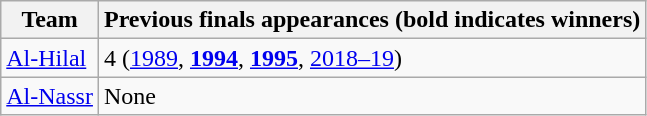<table class="wikitable">
<tr>
<th>Team</th>
<th>Previous finals appearances (bold indicates winners)</th>
</tr>
<tr>
<td> <a href='#'>Al-Hilal</a></td>
<td>4 (<a href='#'>1989</a>, <strong><a href='#'>1994</a></strong>, <strong><a href='#'>1995</a></strong>, <a href='#'>2018–19</a>)</td>
</tr>
<tr>
<td> <a href='#'>Al-Nassr</a></td>
<td>None</td>
</tr>
</table>
